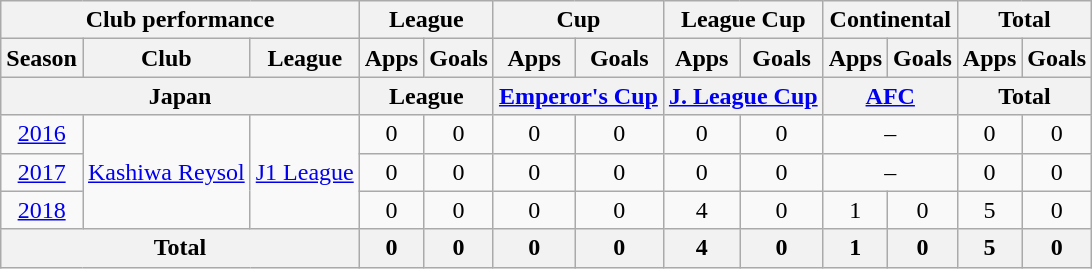<table class="wikitable" style="text-align:center;">
<tr>
<th colspan=3>Club performance</th>
<th colspan=2>League</th>
<th colspan=2>Cup</th>
<th colspan=2>League Cup</th>
<th colspan=2>Continental</th>
<th colspan=2>Total</th>
</tr>
<tr>
<th>Season</th>
<th>Club</th>
<th>League</th>
<th>Apps</th>
<th>Goals</th>
<th>Apps</th>
<th>Goals</th>
<th>Apps</th>
<th>Goals</th>
<th>Apps</th>
<th>Goals</th>
<th>Apps</th>
<th>Goals</th>
</tr>
<tr>
<th colspan=3>Japan</th>
<th colspan=2>League</th>
<th colspan=2><a href='#'>Emperor's Cup</a></th>
<th colspan=2><a href='#'>J. League Cup</a></th>
<th colspan=2><a href='#'>AFC</a></th>
<th colspan=2>Total</th>
</tr>
<tr>
<td><a href='#'>2016</a></td>
<td rowspan="3"><a href='#'>Kashiwa Reysol</a></td>
<td rowspan="3"><a href='#'>J1 League</a></td>
<td>0</td>
<td>0</td>
<td>0</td>
<td>0</td>
<td>0</td>
<td>0</td>
<td colspan="2">–</td>
<td>0</td>
<td>0</td>
</tr>
<tr>
<td><a href='#'>2017</a></td>
<td>0</td>
<td>0</td>
<td>0</td>
<td>0</td>
<td>0</td>
<td>0</td>
<td colspan="2">–</td>
<td>0</td>
<td>0</td>
</tr>
<tr>
<td><a href='#'>2018</a></td>
<td>0</td>
<td>0</td>
<td>0</td>
<td>0</td>
<td>4</td>
<td>0</td>
<td>1</td>
<td>0</td>
<td>5</td>
<td>0</td>
</tr>
<tr>
<th colspan=3>Total</th>
<th>0</th>
<th>0</th>
<th>0</th>
<th>0</th>
<th>4</th>
<th>0</th>
<th>1</th>
<th>0</th>
<th>5</th>
<th>0</th>
</tr>
</table>
